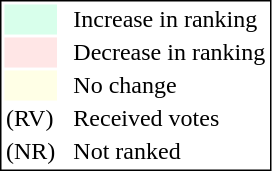<table style="border:1px solid black;">
<tr>
<td style="background:#D8FFEB; width:20px;"></td>
<td> </td>
<td>Increase in ranking</td>
</tr>
<tr>
<td style="background:#FFE6E6; width:20px;"></td>
<td> </td>
<td>Decrease in ranking</td>
</tr>
<tr>
<td style="background:#FFFFE6; width:20px;"></td>
<td> </td>
<td>No change</td>
</tr>
<tr>
<td>(RV)</td>
<td> </td>
<td>Received votes</td>
</tr>
<tr>
<td>(NR)</td>
<td> </td>
<td>Not ranked</td>
</tr>
</table>
